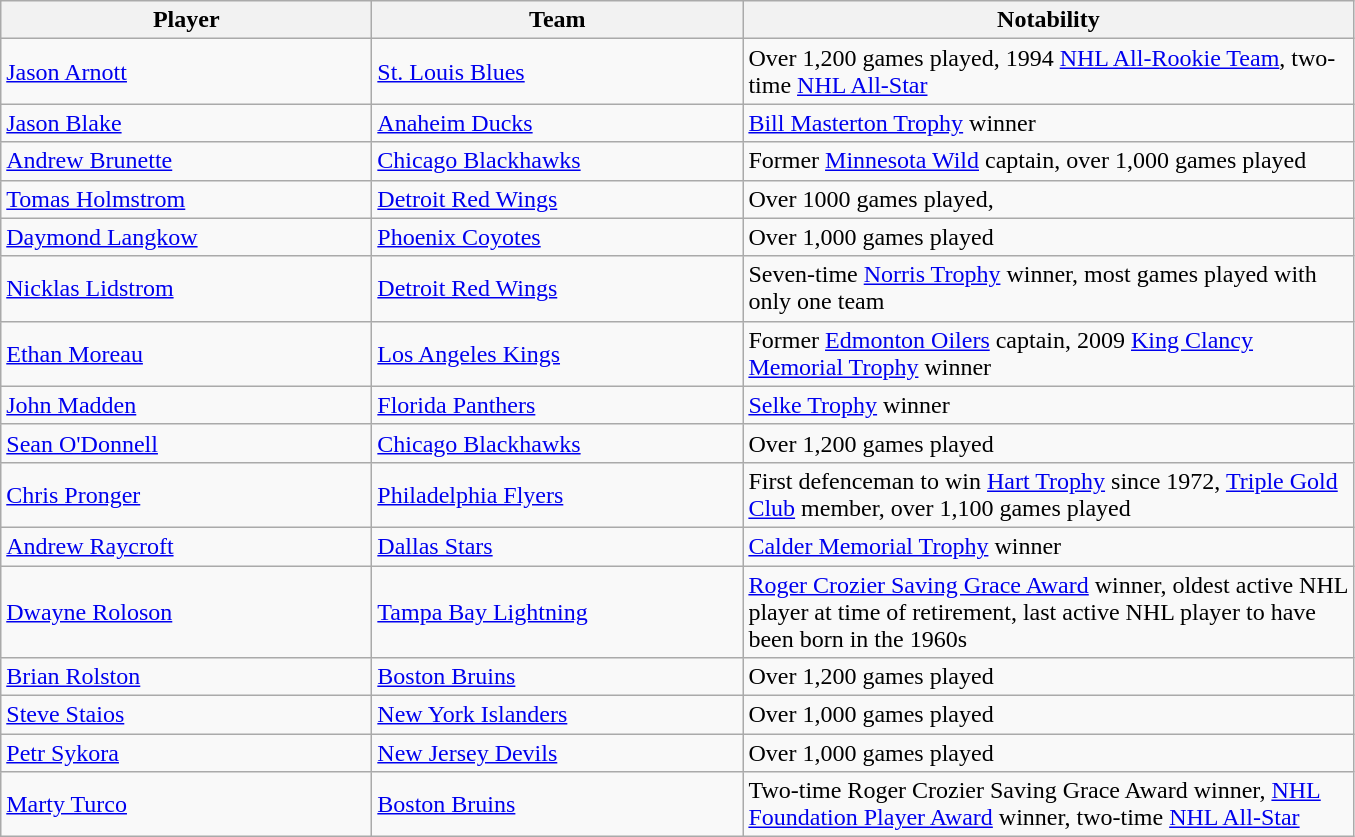<table class="wikitable">
<tr>
<th style="width:15em">Player</th>
<th style="width:15em">Team</th>
<th style="width:25em">Notability</th>
</tr>
<tr>
<td><a href='#'>Jason Arnott</a></td>
<td><a href='#'>St. Louis Blues</a></td>
<td>Over 1,200 games played, 1994 <a href='#'>NHL All-Rookie Team</a>, two-time <a href='#'>NHL All-Star</a></td>
</tr>
<tr>
<td><a href='#'>Jason Blake</a></td>
<td><a href='#'>Anaheim Ducks</a></td>
<td><a href='#'>Bill Masterton Trophy</a> winner</td>
</tr>
<tr>
<td><a href='#'>Andrew Brunette</a></td>
<td><a href='#'>Chicago Blackhawks</a></td>
<td>Former <a href='#'>Minnesota Wild</a> captain, over 1,000 games played</td>
</tr>
<tr>
<td><a href='#'>Tomas Holmstrom</a></td>
<td><a href='#'>Detroit Red Wings</a></td>
<td>Over 1000 games played,</td>
</tr>
<tr>
<td><a href='#'>Daymond Langkow</a></td>
<td><a href='#'>Phoenix Coyotes</a></td>
<td>Over 1,000 games played</td>
</tr>
<tr>
<td><a href='#'>Nicklas Lidstrom</a></td>
<td><a href='#'>Detroit Red Wings</a></td>
<td>Seven-time <a href='#'>Norris Trophy</a> winner, most games played with only one team</td>
</tr>
<tr>
<td><a href='#'>Ethan Moreau</a></td>
<td><a href='#'>Los Angeles Kings</a></td>
<td>Former <a href='#'>Edmonton Oilers</a> captain, 2009 <a href='#'>King Clancy Memorial Trophy</a> winner</td>
</tr>
<tr>
<td><a href='#'>John Madden</a></td>
<td><a href='#'>Florida Panthers</a></td>
<td><a href='#'>Selke Trophy</a> winner</td>
</tr>
<tr>
<td><a href='#'>Sean O'Donnell</a></td>
<td><a href='#'>Chicago Blackhawks</a></td>
<td>Over 1,200 games played</td>
</tr>
<tr>
<td><a href='#'>Chris Pronger</a></td>
<td><a href='#'>Philadelphia Flyers</a></td>
<td>First defenceman to win <a href='#'>Hart Trophy</a> since 1972, <a href='#'>Triple Gold Club</a> member, over 1,100 games played</td>
</tr>
<tr>
<td><a href='#'>Andrew Raycroft</a></td>
<td><a href='#'>Dallas Stars</a></td>
<td><a href='#'>Calder Memorial Trophy</a> winner</td>
</tr>
<tr>
<td><a href='#'>Dwayne Roloson</a></td>
<td><a href='#'>Tampa Bay Lightning</a></td>
<td><a href='#'>Roger Crozier Saving Grace Award</a> winner, oldest active NHL player at time of retirement, last active NHL player to have been born in the 1960s</td>
</tr>
<tr>
<td><a href='#'>Brian Rolston</a></td>
<td><a href='#'>Boston Bruins</a></td>
<td>Over 1,200 games played</td>
</tr>
<tr>
<td><a href='#'>Steve Staios</a></td>
<td><a href='#'>New York Islanders</a></td>
<td>Over 1,000 games played</td>
</tr>
<tr>
<td><a href='#'>Petr Sykora</a></td>
<td><a href='#'>New Jersey Devils</a></td>
<td>Over 1,000 games played</td>
</tr>
<tr>
<td><a href='#'>Marty Turco</a></td>
<td><a href='#'>Boston Bruins</a></td>
<td>Two-time Roger Crozier Saving Grace Award winner, <a href='#'>NHL Foundation Player Award</a> winner, two-time <a href='#'>NHL All-Star</a></td>
</tr>
</table>
